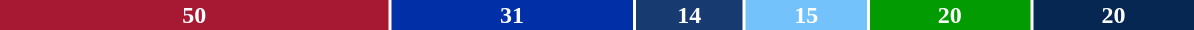<table style="width:50em; font-weight:bold; text-align:center">
<tr>
<td style="background:#a71932; width:29%; color:white;">50</td>
<td style="background:#002FA7; width:18%; color:white;">31</td>
<td style="background:#173A70; width:8%; color:white;">14</td>
<td style="background:#73C2FB; width:9%; color:white;">15</td>
<td style="background:#029C02; width:12%; color:white;">20</td>
<td style="background:#062751; width:12%; color:white;">20</td>
</tr>
<tr>
<td><a href='#'></a></td>
<td><a href='#'></a></td>
<td><a href='#'></a></td>
<td><a href='#'></a></td>
<td><a href='#'></a></td>
<td><a href='#'></a></td>
</tr>
</table>
